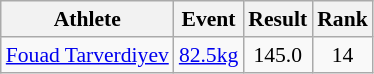<table class=wikitable style="font-size:90%">
<tr>
<th>Athlete</th>
<th>Event</th>
<th>Result</th>
<th>Rank</th>
</tr>
<tr>
<td><a href='#'>Fouad Tarverdiyev</a></td>
<td><a href='#'>82.5kg</a></td>
<td style="text-align:center;">145.0</td>
<td style="text-align:center;">14</td>
</tr>
</table>
